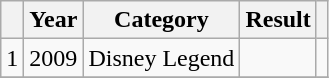<table class="wikitable" style="text-align:center;">
<tr>
<th scope="col"></th>
<th scope="col">Year</th>
<th scope="col">Category</th>
<th scope="col">Result</th>
<th scope="col"></th>
</tr>
<tr>
<td>1</td>
<td>2009</td>
<td>Disney Legend</td>
<td></td>
<td></td>
</tr>
<tr>
</tr>
</table>
